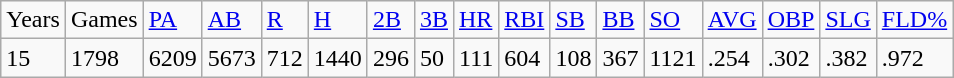<table class="wikitable">
<tr>
<td>Years</td>
<td>Games</td>
<td><a href='#'>PA</a></td>
<td><a href='#'>AB</a></td>
<td><a href='#'>R</a></td>
<td><a href='#'>H</a></td>
<td><a href='#'>2B</a></td>
<td><a href='#'>3B</a></td>
<td><a href='#'>HR</a></td>
<td><a href='#'>RBI</a></td>
<td><a href='#'>SB</a></td>
<td><a href='#'>BB</a></td>
<td><a href='#'>SO</a></td>
<td><a href='#'>AVG</a></td>
<td><a href='#'>OBP</a></td>
<td><a href='#'>SLG</a></td>
<td><a href='#'>FLD%</a></td>
</tr>
<tr>
<td>15</td>
<td>1798</td>
<td>6209</td>
<td>5673</td>
<td>712</td>
<td>1440</td>
<td>296</td>
<td>50</td>
<td>111</td>
<td>604</td>
<td>108</td>
<td>367</td>
<td>1121</td>
<td>.254</td>
<td>.302</td>
<td>.382</td>
<td>.972</td>
</tr>
</table>
